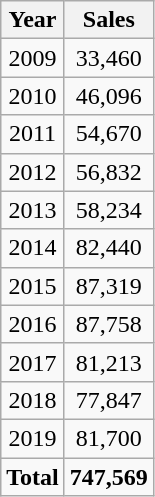<table class="wikitable" style="float:center; clear:center; margin:0 0 1em 1em; text-align:center;">
<tr>
<th>Year</th>
<th>Sales</th>
</tr>
<tr>
<td>2009</td>
<td>33,460</td>
</tr>
<tr>
<td>2010</td>
<td>46,096</td>
</tr>
<tr>
<td>2011</td>
<td>54,670</td>
</tr>
<tr>
<td>2012</td>
<td>56,832</td>
</tr>
<tr>
<td>2013</td>
<td>58,234</td>
</tr>
<tr>
<td>2014</td>
<td>82,440</td>
</tr>
<tr>
<td>2015</td>
<td>87,319</td>
</tr>
<tr>
<td>2016</td>
<td>87,758</td>
</tr>
<tr>
<td>2017</td>
<td>81,213</td>
</tr>
<tr>
<td>2018</td>
<td>77,847</td>
</tr>
<tr>
<td>2019</td>
<td>81,700</td>
</tr>
<tr>
<td><strong>Total</strong></td>
<td><strong>747,569</strong></td>
</tr>
</table>
